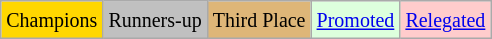<table class="wikitable">
<tr>
<td bgcolor=gold><small>Champions</small></td>
<td bgcolor=silver><small>Runners-up</small></td>
<td bgcolor=#deb678><small>Third Place</small></td>
<td bgcolor="#DDFFDD"><small><a href='#'>Promoted</a></small></td>
<td bgcolor="#FFCCCC"><small><a href='#'>Relegated</a></small></td>
</tr>
</table>
